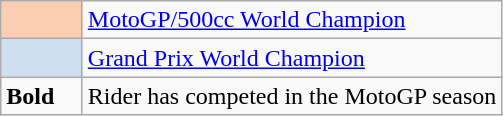<table class="wikitable">
<tr>
<td style="text-align:center; width:47px; background:#FBCEB1;"></td>
<td><a href='#'>MotoGP/500cc World Champion</a></td>
</tr>
<tr>
<td style="text-align:center; width:47px; background:#CEDFF2;"></td>
<td><a href='#'>Grand Prix World Champion</a></td>
</tr>
<tr>
<td><strong>Bold</strong></td>
<td>Rider has competed in the  MotoGP season</td>
</tr>
</table>
